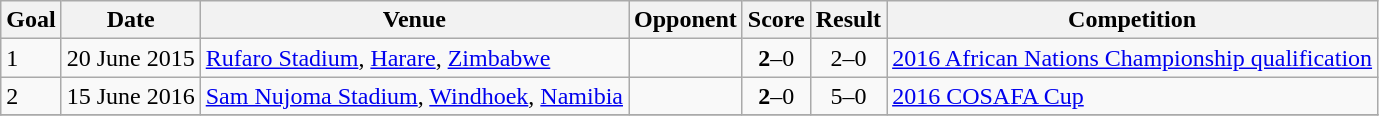<table class="wikitable plainrowheaders sortable">
<tr>
<th>Goal</th>
<th>Date</th>
<th>Venue</th>
<th>Opponent</th>
<th>Score</th>
<th>Result</th>
<th>Competition</th>
</tr>
<tr>
<td>1</td>
<td>20 June 2015</td>
<td><a href='#'>Rufaro Stadium</a>, <a href='#'>Harare</a>, <a href='#'>Zimbabwe</a></td>
<td></td>
<td align=center><strong>2</strong>–0</td>
<td align=center>2–0</td>
<td><a href='#'>2016 African Nations Championship qualification</a></td>
</tr>
<tr>
<td>2</td>
<td>15 June 2016</td>
<td><a href='#'>Sam Nujoma Stadium</a>, <a href='#'>Windhoek</a>, <a href='#'>Namibia</a></td>
<td></td>
<td align=center><strong>2</strong>–0</td>
<td align=center>5–0</td>
<td><a href='#'>2016 COSAFA Cup</a></td>
</tr>
<tr>
</tr>
</table>
